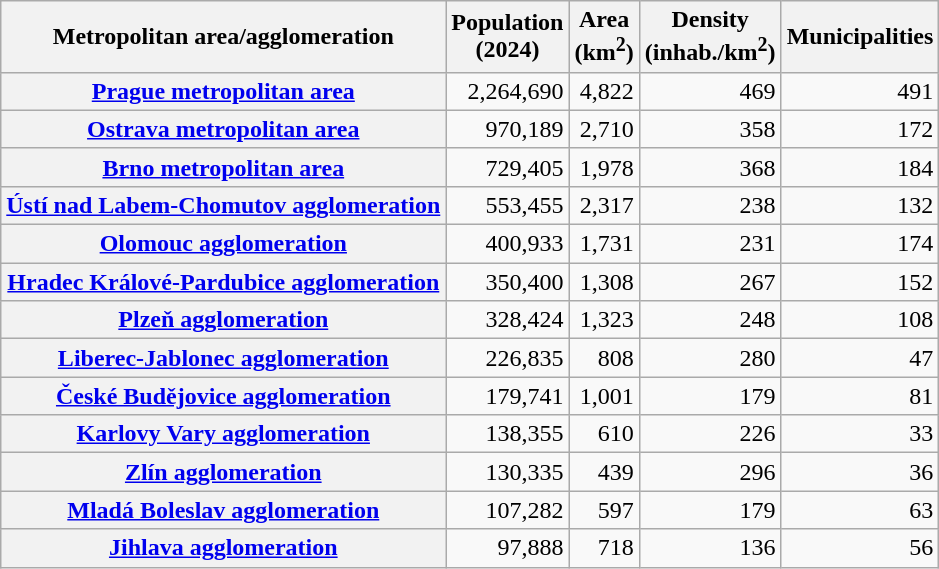<table class="wikitable sortable" style="text-align:right;">
<tr>
<th>Metropolitan area/agglomeration</th>
<th>Population<br>(2024)</th>
<th>Area<br> (km<sup>2</sup>)</th>
<th>Density<br>(inhab./km<sup>2</sup>)</th>
<th>Municipalities</th>
</tr>
<tr>
<th><a href='#'>Prague metropolitan area</a></th>
<td>2,264,690</td>
<td>4,822</td>
<td>469</td>
<td>491</td>
</tr>
<tr>
<th><a href='#'>Ostrava metropolitan area</a></th>
<td>970,189</td>
<td>2,710</td>
<td>358</td>
<td>172</td>
</tr>
<tr>
<th><a href='#'>Brno metropolitan area</a></th>
<td>729,405</td>
<td>1,978</td>
<td>368</td>
<td>184</td>
</tr>
<tr>
<th><a href='#'>Ústí nad Labem-Chomutov agglomeration</a></th>
<td>553,455</td>
<td>2,317</td>
<td>238</td>
<td>132</td>
</tr>
<tr>
<th><a href='#'>Olomouc agglomeration</a></th>
<td>400,933</td>
<td>1,731</td>
<td>231</td>
<td>174</td>
</tr>
<tr>
<th><a href='#'>Hradec Králové-Pardubice agglomeration</a></th>
<td>350,400</td>
<td>1,308</td>
<td>267</td>
<td>152</td>
</tr>
<tr>
<th><a href='#'>Plzeň agglomeration</a></th>
<td>328,424</td>
<td>1,323</td>
<td>248</td>
<td>108</td>
</tr>
<tr>
<th><a href='#'>Liberec-Jablonec agglomeration</a></th>
<td>226,835</td>
<td>808</td>
<td>280</td>
<td>47</td>
</tr>
<tr>
<th><a href='#'>České Budějovice agglomeration</a></th>
<td>179,741</td>
<td>1,001</td>
<td>179</td>
<td>81</td>
</tr>
<tr>
<th><a href='#'>Karlovy Vary agglomeration</a></th>
<td>138,355</td>
<td>610</td>
<td>226</td>
<td>33</td>
</tr>
<tr>
<th><a href='#'>Zlín agglomeration</a></th>
<td>130,335</td>
<td>439</td>
<td>296</td>
<td>36</td>
</tr>
<tr>
<th><a href='#'>Mladá Boleslav agglomeration</a></th>
<td>107,282</td>
<td>597</td>
<td>179</td>
<td>63</td>
</tr>
<tr>
<th><a href='#'>Jihlava agglomeration</a></th>
<td>97,888</td>
<td>718</td>
<td>136</td>
<td>56</td>
</tr>
</table>
